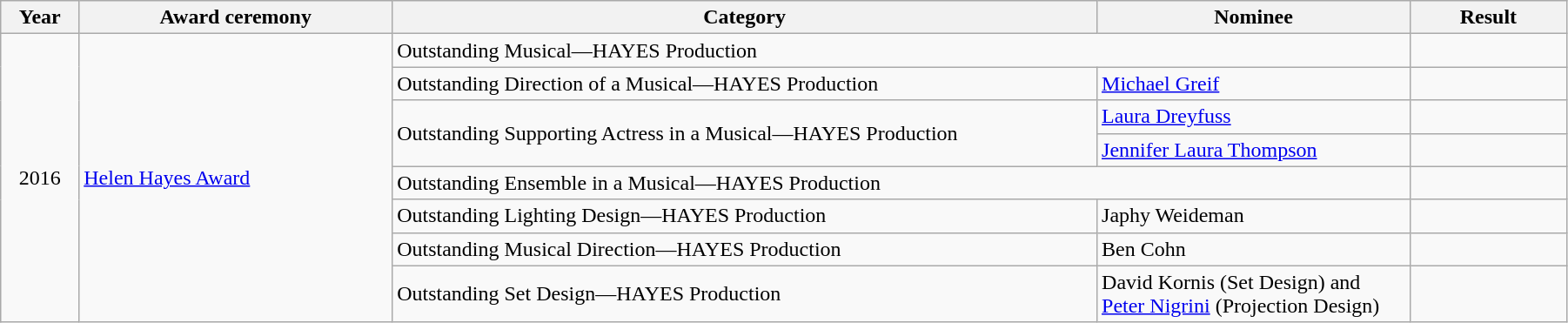<table class="wikitable" width="95%">
<tr>
<th width="5%">Year</th>
<th width="20%">Award ceremony</th>
<th width="45%">Category</th>
<th width="20%">Nominee</th>
<th width="10%">Result</th>
</tr>
<tr>
<td rowspan="8" style="text-align:center">2016</td>
<td rowspan="8"><a href='#'>Helen Hayes Award</a></td>
<td colspan="2">Outstanding Musical—HAYES Production</td>
<td></td>
</tr>
<tr>
<td>Outstanding Direction of a Musical—HAYES Production</td>
<td><a href='#'>Michael Greif</a></td>
<td></td>
</tr>
<tr>
<td rowspan="2">Outstanding Supporting Actress in a Musical—HAYES Production</td>
<td><a href='#'>Laura Dreyfuss</a></td>
<td></td>
</tr>
<tr>
<td><a href='#'>Jennifer Laura Thompson</a></td>
<td></td>
</tr>
<tr>
<td colspan="2">Outstanding Ensemble in a Musical—HAYES Production</td>
<td></td>
</tr>
<tr>
<td>Outstanding Lighting Design—HAYES Production</td>
<td>Japhy Weideman</td>
<td></td>
</tr>
<tr>
<td>Outstanding Musical Direction—HAYES Production</td>
<td>Ben Cohn</td>
<td></td>
</tr>
<tr>
<td>Outstanding Set Design—HAYES Production</td>
<td>David Kornis (Set Design) and <a href='#'>Peter Nigrini</a> (Projection Design)</td>
<td></td>
</tr>
</table>
